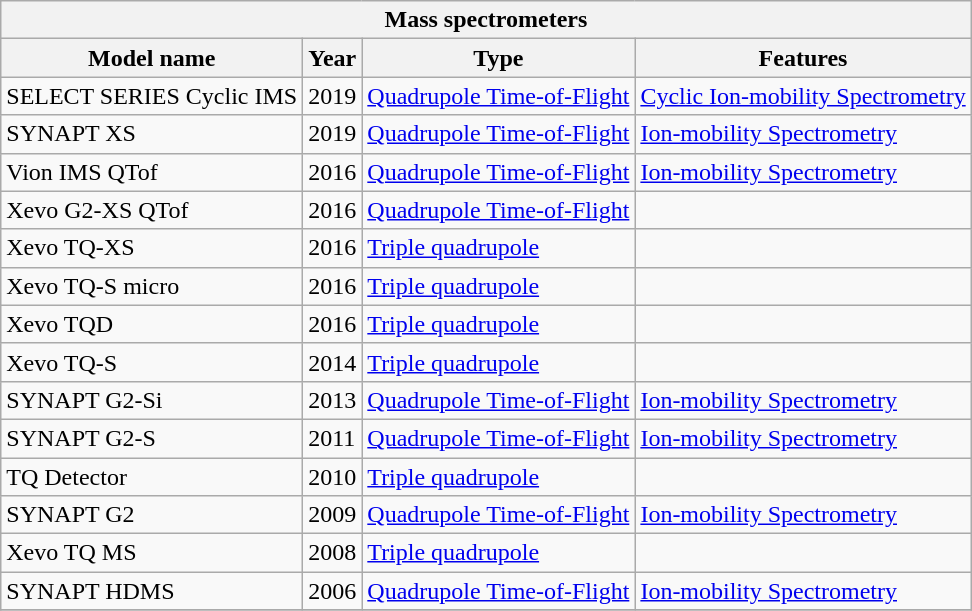<table class="wikitable sortable">
<tr>
<th colspan=10>Mass spectrometers</th>
</tr>
<tr>
<th>Model name</th>
<th>Year</th>
<th>Type</th>
<th>Features</th>
</tr>
<tr>
<td>SELECT SERIES Cyclic IMS</td>
<td>2019</td>
<td><a href='#'>Quadrupole Time-of-Flight</a></td>
<td><a href='#'> Cyclic Ion-mobility Spectrometry</a></td>
</tr>
<tr>
<td>SYNAPT XS</td>
<td>2019</td>
<td><a href='#'>Quadrupole Time-of-Flight</a></td>
<td><a href='#'>Ion-mobility Spectrometry</a></td>
</tr>
<tr>
<td>Vion IMS QTof</td>
<td>2016</td>
<td><a href='#'>Quadrupole Time-of-Flight</a></td>
<td><a href='#'>Ion-mobility Spectrometry</a></td>
</tr>
<tr>
<td>Xevo G2-XS QTof</td>
<td>2016</td>
<td><a href='#'>Quadrupole Time-of-Flight</a></td>
<td></td>
</tr>
<tr>
<td>Xevo TQ-XS</td>
<td>2016</td>
<td><a href='#'>Triple quadrupole</a></td>
<td></td>
</tr>
<tr>
<td>Xevo TQ-S micro</td>
<td>2016</td>
<td><a href='#'>Triple quadrupole</a></td>
<td></td>
</tr>
<tr>
<td>Xevo TQD</td>
<td>2016</td>
<td><a href='#'>Triple quadrupole</a></td>
<td></td>
</tr>
<tr>
<td>Xevo TQ-S</td>
<td>2014</td>
<td><a href='#'>Triple quadrupole</a></td>
<td></td>
</tr>
<tr>
<td>SYNAPT G2-Si</td>
<td>2013</td>
<td><a href='#'>Quadrupole Time-of-Flight</a></td>
<td><a href='#'>Ion-mobility Spectrometry</a></td>
</tr>
<tr>
<td>SYNAPT G2-S</td>
<td>2011</td>
<td><a href='#'>Quadrupole Time-of-Flight</a></td>
<td><a href='#'>Ion-mobility Spectrometry</a></td>
</tr>
<tr>
<td>TQ Detector</td>
<td>2010</td>
<td><a href='#'>Triple quadrupole</a></td>
<td></td>
</tr>
<tr>
<td>SYNAPT G2</td>
<td>2009</td>
<td><a href='#'>Quadrupole Time-of-Flight</a></td>
<td><a href='#'>Ion-mobility Spectrometry</a></td>
</tr>
<tr>
<td>Xevo TQ MS</td>
<td>2008</td>
<td><a href='#'>Triple quadrupole</a></td>
<td></td>
</tr>
<tr>
<td>SYNAPT HDMS</td>
<td>2006</td>
<td><a href='#'>Quadrupole Time-of-Flight</a></td>
<td><a href='#'>Ion-mobility Spectrometry</a></td>
</tr>
<tr>
</tr>
</table>
